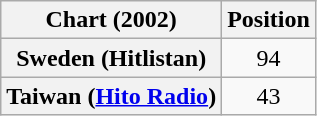<table class="wikitable plainrowheaders" style="text-align:center">
<tr>
<th scope="col">Chart (2002)</th>
<th scope="col">Position</th>
</tr>
<tr>
<th scope="row">Sweden (Hitlistan)</th>
<td>94</td>
</tr>
<tr>
<th scope="row">Taiwan (<a href='#'>Hito Radio</a>)</th>
<td>43</td>
</tr>
</table>
